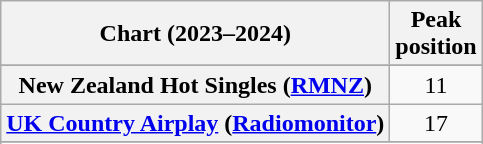<table class="wikitable sortable plainrowheaders" style="text-align:center">
<tr>
<th scope="col">Chart (2023–2024)</th>
<th scope="col">Peak<br>position</th>
</tr>
<tr>
</tr>
<tr>
</tr>
<tr>
<th scope="row">New Zealand Hot Singles (<a href='#'>RMNZ</a>)</th>
<td>11</td>
</tr>
<tr>
<th scope="row"><a href='#'>UK Country Airplay</a> (<a href='#'>Radiomonitor</a>)</th>
<td>17</td>
</tr>
<tr>
</tr>
<tr>
</tr>
<tr>
</tr>
</table>
